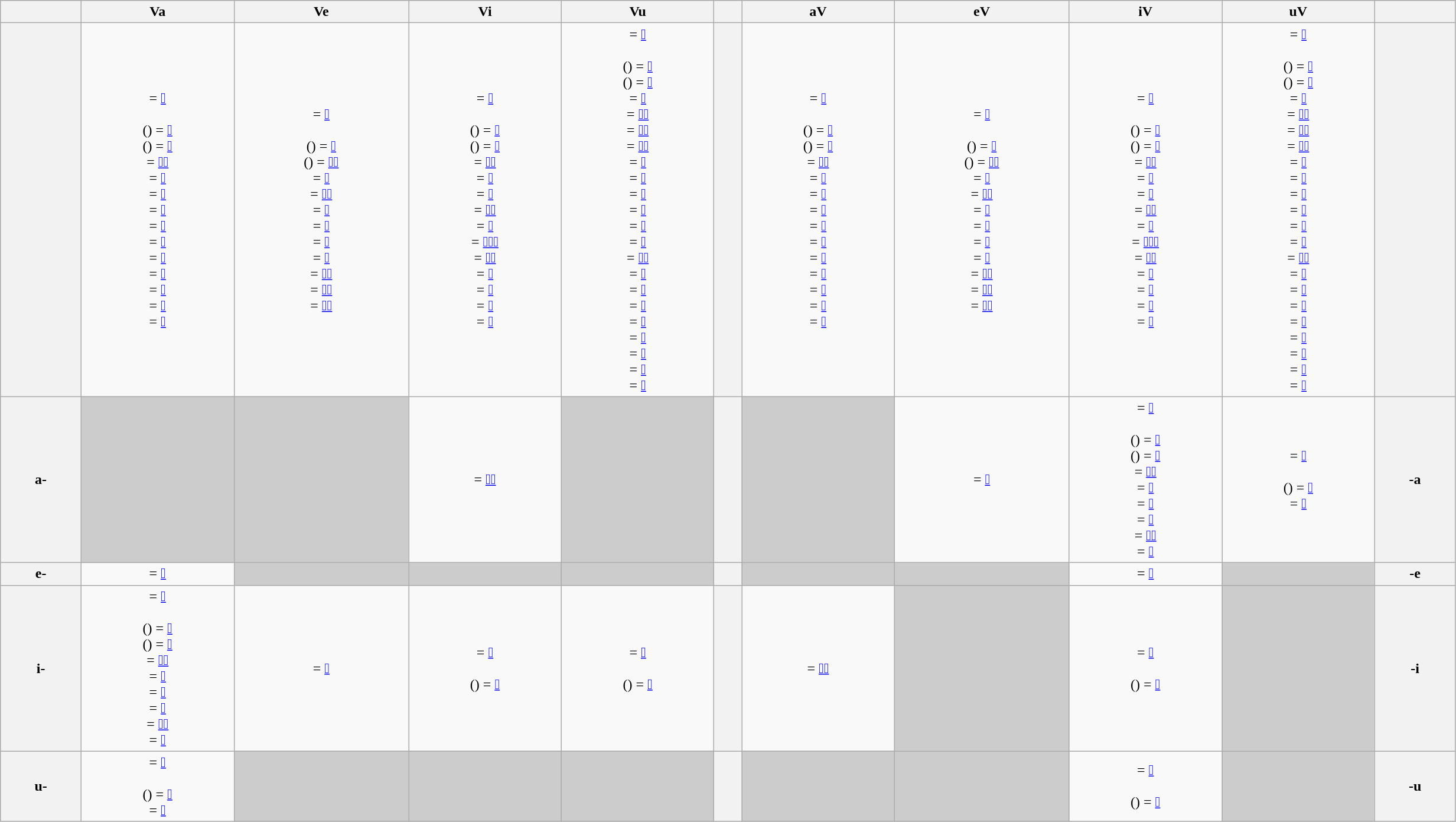<table role="presentation" class="wikitable mw-collapsible mw-collapsed" style="margin:1em auto; width:130%;">
<tr>
<th></th>
<th>Va</th>
<th>Ve</th>
<th>Vi</th>
<th>Vu</th>
<th></th>
<th>aV</th>
<th>eV</th>
<th>iV</th>
<th>uV</th>
<th></th>
</tr>
<tr style="text-align:center">
<th></th>
<td> = <a href='#'>𒀀</a><br><br> () = <a href='#'>𒀉</a><br>
 () = <a href='#'>𒉿</a><br>
 = <a href='#'>𒀀𒀭</a><br>
 = <a href='#'>𒀝</a><br>
 = <a href='#'>𒌋</a><br>
 = <a href='#'>𒄩</a><br>
 = <a href='#'>𒌨</a><br>
 = <a href='#'>𒆹</a><br>
 = <a href='#'>𒊷</a><br>
 = <a href='#'>𒀭</a><br>
 = <a href='#'>𒌓</a><br>
 = <a href='#'>𒌗</a><br>
 = <a href='#'>𒂍</a></td>
<td> = <a href='#'>𒂊</a><br><br> () = <a href='#'>𒂍</a><br>
 () = <a href='#'>𒌓𒁺</a><br>
 = <a href='#'>𒀀</a><br>
 = <a href='#'>𒊩𒌆</a><br>
 = <a href='#'>𒋣</a><br>
 = <a href='#'>𒅗</a><br>
 = <a href='#'>𒌓</a><br>
 = <a href='#'>𒉄</a><br>
 = <a href='#'>𒇯𒁺</a><br>
 = <a href='#'>𒇯𒁽</a><br>
 = <a href='#'>𒊩𒆪</a></td>
<td> = <a href='#'>𒄿</a><br><br> () = <a href='#'>𒐊</a><br>
 () = <a href='#'>𒉌</a><br>
 = <a href='#'>𒉌𒌓</a><br>
 = <a href='#'>𒅗</a><br>
 = <a href='#'>𒆪</a><br>
 = <a href='#'>𒀀𒇉</a><br>
 = <a href='#'>𒇉</a><br>
 = <a href='#'>𒋖𒄑𒆪</a><br>
 = <a href='#'>𒌓𒁺</a><br>
 = <a href='#'>𒄭</a><br>
 = <a href='#'>𒈬</a><br>
 = <a href='#'>𒂊</a><br>
 = <a href='#'>𒉿</a></td>
<td> = <a href='#'>𒌋</a><br><br> () = <a href='#'>𒌑</a><br>
 () = <a href='#'>𒅇</a><br>
 = <a href='#'>𒌓</a><br>
 = <a href='#'>𒄷𒋛</a><br>
 = <a href='#'>𒅆𒂍</a><br>
 = <a href='#'>𒆠𒈫</a><br>
 = <a href='#'>𒇇</a><br>
 = <a href='#'>𒂦</a><br>
 = <a href='#'>𒁱</a><br>
 = <a href='#'>𒄷</a><br>
 = <a href='#'>𒌦</a><br>
 = <a href='#'>𒄴</a><br>
 = <a href='#'>𒌋𒂵</a><br>
 = <a href='#'>𒌝</a><br>
 = <a href='#'>𒉿</a><br>
 = <a href='#'>𒍇</a><br>
 = <a href='#'>𒌷</a><br>
 = <a href='#'>𒊺</a><br>
 = <a href='#'>𒊌</a><br>
 = <a href='#'>𒌗</a><br>
 = <a href='#'>𒉡</a></td>
<th></th>
<td> = <a href='#'>𒀀</a><br><br> () = <a href='#'>𒀉</a><br>
 () = <a href='#'>𒉿</a><br>
 = <a href='#'>𒀀𒀭</a><br>
 = <a href='#'>𒀝</a><br>
 = <a href='#'>𒌋</a><br>
 = <a href='#'>𒄩</a><br>
 = <a href='#'>𒌨</a><br>
 = <a href='#'>𒆹</a><br>
 = <a href='#'>𒊷</a><br>
 = <a href='#'>𒀭</a><br>
 = <a href='#'>𒌓</a><br>
 = <a href='#'>𒌗</a><br>
 = <a href='#'>𒂍</a></td>
<td> = <a href='#'>𒂊</a><br><br> () = <a href='#'>𒂍</a><br>
 () = <a href='#'>𒌓𒁺</a><br>
 = <a href='#'>𒀀</a><br>
 = <a href='#'>𒊩𒌆</a><br>
 = <a href='#'>𒋣</a><br>
 = <a href='#'>𒅗</a><br>
 = <a href='#'>𒌓</a><br>
 = <a href='#'>𒉄</a><br>
 = <a href='#'>𒇯𒁺</a><br>
 = <a href='#'>𒇯𒁽</a><br>
 = <a href='#'>𒊩𒆪</a></td>
<td> = <a href='#'>𒄿</a><br><br> () = <a href='#'>𒐊</a><br>
 () = <a href='#'>𒉌</a><br>
 = <a href='#'>𒉌𒌓</a><br>
 = <a href='#'>𒅗</a><br>
 = <a href='#'>𒆪</a><br>
 = <a href='#'>𒀀𒇉</a><br>
 = <a href='#'>𒇉</a><br>
 = <a href='#'>𒋖𒄑𒆪</a><br>
 = <a href='#'>𒌓𒁺</a><br>
 = <a href='#'>𒄭</a><br>
 = <a href='#'>𒈬</a><br>
 = <a href='#'>𒂊</a><br>
 = <a href='#'>𒉿</a></td>
<td> = <a href='#'>𒌋</a><br><br> () = <a href='#'>𒌑</a><br>
 () = <a href='#'>𒅇</a><br>
 = <a href='#'>𒌓</a><br>
 = <a href='#'>𒄷𒋛</a><br>
 = <a href='#'>𒅆𒂍</a><br>
 = <a href='#'>𒆠𒈫</a><br>
 = <a href='#'>𒇇</a><br>
 = <a href='#'>𒂦</a><br>
 = <a href='#'>𒁱</a><br>
 = <a href='#'>𒄷</a><br>
 = <a href='#'>𒌦</a><br>
 = <a href='#'>𒄴</a><br>
 = <a href='#'>𒌋𒂵</a><br>
 = <a href='#'>𒌝</a><br>
 = <a href='#'>𒉿</a><br>
 = <a href='#'>𒍇</a><br>
 = <a href='#'>𒌷</a><br>
 = <a href='#'>𒊺</a><br>
 = <a href='#'>𒊌</a><br>
 = <a href='#'>𒌗</a><br>
 = <a href='#'>𒉡</a></td>
<th></th>
</tr>
<tr style="text-align:center">
<th>a-</th>
<td style="background-color:#CCCCCC;"></td>
<td style="background-color:#CCCCCC;"></td>
<td> = <a href='#'>𒀀𒀀</a></td>
<td style="background-color:#CCCCCC;"></td>
<th></th>
<td style="background-color:#CCCCCC;"></td>
<td> = <a href='#'>𒀀</a></td>
<td> = <a href='#'>𒅀</a><br><br> () = <a href='#'>𒐊</a><br>
 () = <a href='#'>𒉌</a><br>
 = <a href='#'>𒉌𒌓</a><br>
 = <a href='#'>𒈬</a><br>
 = <a href='#'>𒐃</a><br>
 = <a href='#'>𒉿</a><br>
 = <a href='#'>𒀼𒋰</a><br>
 = <a href='#'>𒀀</a></td>
<td> = <a href='#'>𒇇</a><br><br> () = <a href='#'>𒁱</a><br>
 = <a href='#'>𒁦</a>
<br></td>
<th>-a</th>
</tr>
<tr style="text-align:center">
<th>e-</th>
<td> = <a href='#'>𒀀</a></td>
<td style="background-color:#CCCCCC;"></td>
<td style="background-color:#CCCCCC;"></td>
<td style="background-color:#CCCCCC;"></td>
<th></th>
<td style="background-color:#CCCCCC;"></td>
<td style="background-color:#CCCCCC;"></td>
<td> = <a href='#'>𒅀</a></td>
<td style="background-color:#CCCCCC;"></td>
<th>-e</th>
</tr>
<tr style="text-align:center">
<th>i-</th>
<td> = <a href='#'>𒅀</a><br><br> () = <a href='#'>𒐊</a><br>
 () = <a href='#'>𒉌</a><br>
 = <a href='#'>𒉌𒌓</a><br>
 = <a href='#'>𒈬</a><br>
 = <a href='#'>𒐃</a><br>
 = <a href='#'>𒉿</a><br>
 = <a href='#'>𒀼𒋰</a><br>
 = <a href='#'>𒀀</a></td>
<td> = <a href='#'>𒅀</a></td>
<td> = <a href='#'>𒅀</a><br><br> () = <a href='#'>𒂊</a></td>
<td> = <a href='#'>𒅀</a><br><br> () = <a href='#'>𒉿</a></td>
<th></th>
<td> = <a href='#'>𒀀𒀀</a></td>
<td style="background-color:#CCCCCC;"></td>
<td> = <a href='#'>𒅀</a><br><br> () = <a href='#'>𒂊</a></td>
<td style="background-color:#CCCCCC;"></td>
<th>-i</th>
</tr>
<tr style="text-align:center">
<th>u-</th>
<td> = <a href='#'>𒇇</a><br><br> () = <a href='#'>𒁱</a><br>
 = <a href='#'>𒁦</a>
<br></td>
<td style="background-color:#CCCCCC;"></td>
<td style="background-color:#CCCCCC;"></td>
<td style="background-color:#CCCCCC;"></td>
<th></th>
<td style="background-color:#CCCCCC;"></td>
<td style="background-color:#CCCCCC;"></td>
<td> = <a href='#'>𒅀</a><br><br> () = <a href='#'>𒉿</a></td>
<td style="background-color:#CCCCCC;"></td>
<th>-u</th>
</tr>
</table>
